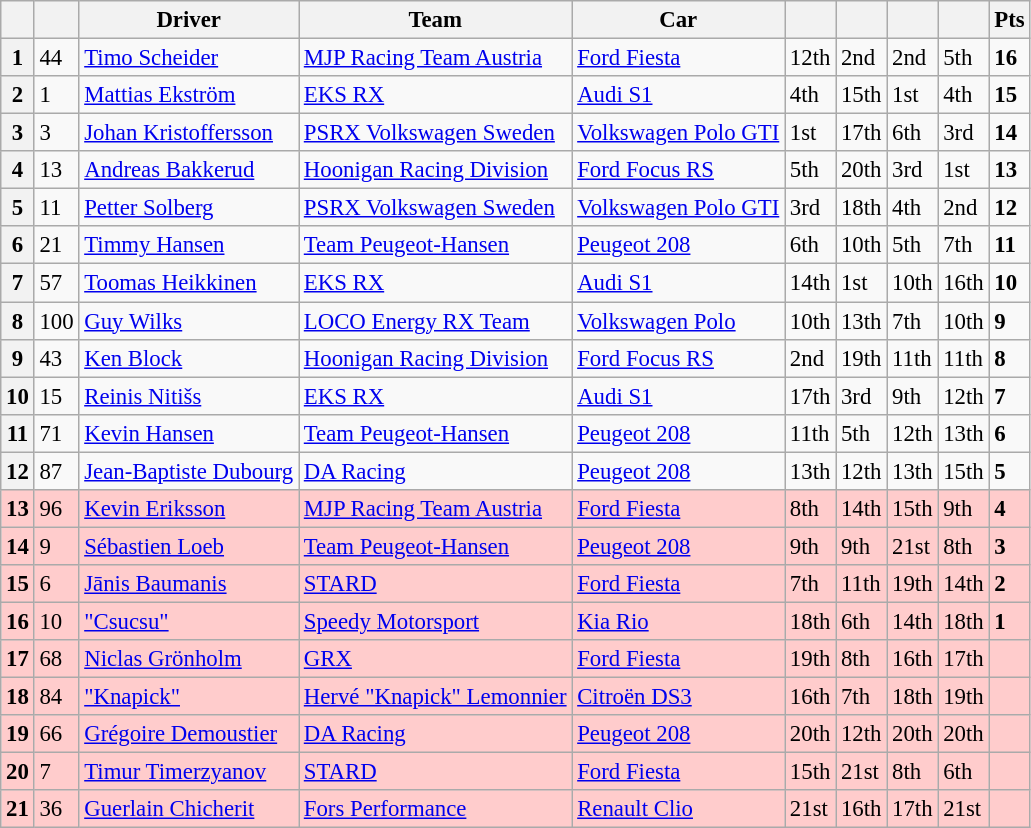<table class=wikitable style="font-size:95%">
<tr>
<th></th>
<th></th>
<th>Driver</th>
<th>Team</th>
<th>Car</th>
<th></th>
<th></th>
<th></th>
<th></th>
<th>Pts</th>
</tr>
<tr>
<th>1</th>
<td>44</td>
<td> <a href='#'>Timo Scheider</a></td>
<td><a href='#'>MJP Racing Team Austria</a></td>
<td><a href='#'>Ford Fiesta</a></td>
<td>12th</td>
<td>2nd</td>
<td>2nd</td>
<td>5th</td>
<td><strong>16</strong></td>
</tr>
<tr>
<th>2</th>
<td>1</td>
<td> <a href='#'>Mattias Ekström</a></td>
<td><a href='#'>EKS RX</a></td>
<td><a href='#'>Audi S1</a></td>
<td>4th</td>
<td>15th</td>
<td>1st</td>
<td>4th</td>
<td><strong>15</strong></td>
</tr>
<tr>
<th>3</th>
<td>3</td>
<td> <a href='#'>Johan Kristoffersson</a></td>
<td><a href='#'>PSRX Volkswagen Sweden</a></td>
<td><a href='#'>Volkswagen Polo GTI</a></td>
<td>1st</td>
<td>17th</td>
<td>6th</td>
<td>3rd</td>
<td><strong>14</strong></td>
</tr>
<tr>
<th>4</th>
<td>13</td>
<td> <a href='#'>Andreas Bakkerud</a></td>
<td><a href='#'>Hoonigan Racing Division</a></td>
<td><a href='#'>Ford Focus RS</a></td>
<td>5th</td>
<td>20th</td>
<td>3rd</td>
<td>1st</td>
<td><strong>13</strong></td>
</tr>
<tr>
<th>5</th>
<td>11</td>
<td> <a href='#'>Petter Solberg</a></td>
<td><a href='#'>PSRX Volkswagen Sweden</a></td>
<td><a href='#'>Volkswagen Polo GTI</a></td>
<td>3rd</td>
<td>18th</td>
<td>4th</td>
<td>2nd</td>
<td><strong>12</strong></td>
</tr>
<tr>
<th>6</th>
<td>21</td>
<td> <a href='#'>Timmy Hansen</a></td>
<td><a href='#'>Team Peugeot-Hansen</a></td>
<td><a href='#'>Peugeot 208</a></td>
<td>6th</td>
<td>10th</td>
<td>5th</td>
<td>7th</td>
<td><strong>11</strong></td>
</tr>
<tr>
<th>7</th>
<td>57</td>
<td> <a href='#'>Toomas Heikkinen</a></td>
<td><a href='#'>EKS RX</a></td>
<td><a href='#'>Audi S1</a></td>
<td>14th</td>
<td>1st</td>
<td>10th</td>
<td>16th</td>
<td><strong>10</strong></td>
</tr>
<tr>
<th>8</th>
<td>100</td>
<td> <a href='#'>Guy Wilks</a></td>
<td><a href='#'>LOCO Energy RX Team</a></td>
<td><a href='#'>Volkswagen Polo</a></td>
<td>10th</td>
<td>13th</td>
<td>7th</td>
<td>10th</td>
<td><strong>9</strong></td>
</tr>
<tr>
<th>9</th>
<td>43</td>
<td> <a href='#'>Ken Block</a></td>
<td><a href='#'>Hoonigan Racing Division</a></td>
<td><a href='#'>Ford Focus RS</a></td>
<td>2nd</td>
<td>19th</td>
<td>11th</td>
<td>11th</td>
<td><strong>8</strong></td>
</tr>
<tr>
<th>10</th>
<td>15</td>
<td> <a href='#'>Reinis Nitišs</a></td>
<td><a href='#'>EKS RX</a></td>
<td><a href='#'>Audi S1</a></td>
<td>17th</td>
<td>3rd</td>
<td>9th</td>
<td>12th</td>
<td><strong>7</strong></td>
</tr>
<tr>
<th>11</th>
<td>71</td>
<td> <a href='#'>Kevin Hansen</a></td>
<td><a href='#'>Team Peugeot-Hansen</a></td>
<td><a href='#'>Peugeot 208</a></td>
<td>11th</td>
<td>5th</td>
<td>12th</td>
<td>13th</td>
<td><strong>6</strong></td>
</tr>
<tr>
<th>12</th>
<td>87</td>
<td> <a href='#'>Jean-Baptiste Dubourg</a></td>
<td><a href='#'>DA Racing</a></td>
<td><a href='#'>Peugeot 208</a></td>
<td>13th</td>
<td>12th</td>
<td>13th</td>
<td>15th</td>
<td><strong>5</strong></td>
</tr>
<tr>
<th style="background:#ffcccc;">13</th>
<td style="background:#ffcccc;">96</td>
<td style="background:#ffcccc;"> <a href='#'>Kevin Eriksson</a></td>
<td style="background:#ffcccc;"><a href='#'>MJP Racing Team Austria</a></td>
<td style="background:#ffcccc;"><a href='#'>Ford Fiesta</a></td>
<td style="background:#ffcccc;">8th</td>
<td style="background:#ffcccc;">14th</td>
<td style="background:#ffcccc;">15th</td>
<td style="background:#ffcccc;">9th</td>
<td style="background:#ffcccc;"><strong>4</strong></td>
</tr>
<tr>
<th style="background:#ffcccc;">14</th>
<td style="background:#ffcccc;">9</td>
<td style="background:#ffcccc;"> <a href='#'>Sébastien Loeb</a></td>
<td style="background:#ffcccc;"><a href='#'>Team Peugeot-Hansen</a></td>
<td style="background:#ffcccc;"><a href='#'>Peugeot 208</a></td>
<td style="background:#ffcccc;">9th</td>
<td style="background:#ffcccc;">9th</td>
<td style="background:#ffcccc;">21st</td>
<td style="background:#ffcccc;">8th</td>
<td style="background:#ffcccc;"><strong>3</strong></td>
</tr>
<tr>
<th style="background:#ffcccc;">15</th>
<td style="background:#ffcccc;">6</td>
<td style="background:#ffcccc;"> <a href='#'>Jānis Baumanis</a></td>
<td style="background:#ffcccc;"><a href='#'>STARD</a></td>
<td style="background:#ffcccc;"><a href='#'>Ford Fiesta</a></td>
<td style="background:#ffcccc;">7th</td>
<td style="background:#ffcccc;">11th</td>
<td style="background:#ffcccc;">19th</td>
<td style="background:#ffcccc;">14th</td>
<td style="background:#ffcccc;"><strong>2</strong></td>
</tr>
<tr>
<th style="background:#ffcccc;">16</th>
<td style="background:#ffcccc;">10</td>
<td style="background:#ffcccc;"> <a href='#'>"Csucsu"</a></td>
<td style="background:#ffcccc;"><a href='#'>Speedy Motorsport</a></td>
<td style="background:#ffcccc;"><a href='#'>Kia Rio</a></td>
<td style="background:#ffcccc;">18th</td>
<td style="background:#ffcccc;">6th</td>
<td style="background:#ffcccc;">14th</td>
<td style="background:#ffcccc;">18th</td>
<td style="background:#ffcccc;"><strong>1</strong></td>
</tr>
<tr>
<th style="background:#ffcccc;">17</th>
<td style="background:#ffcccc;">68</td>
<td style="background:#ffcccc;"> <a href='#'>Niclas Grönholm</a></td>
<td style="background:#ffcccc;"><a href='#'>GRX</a></td>
<td style="background:#ffcccc;"><a href='#'>Ford Fiesta</a></td>
<td style="background:#ffcccc;">19th</td>
<td style="background:#ffcccc;">8th</td>
<td style="background:#ffcccc;">16th</td>
<td style="background:#ffcccc;">17th</td>
<td style="background:#ffcccc;"></td>
</tr>
<tr>
<th style="background:#ffcccc;">18</th>
<td style="background:#ffcccc;">84</td>
<td style="background:#ffcccc;"> <a href='#'>"Knapick"</a></td>
<td style="background:#ffcccc;"><a href='#'>Hervé "Knapick" Lemonnier</a></td>
<td style="background:#ffcccc;"><a href='#'>Citroën DS3</a></td>
<td style="background:#ffcccc;">16th</td>
<td style="background:#ffcccc;">7th</td>
<td style="background:#ffcccc;">18th</td>
<td style="background:#ffcccc;">19th</td>
<td style="background:#ffcccc;"></td>
</tr>
<tr>
<th style="background:#ffcccc;">19</th>
<td style="background:#ffcccc;">66</td>
<td style="background:#ffcccc;"> <a href='#'>Grégoire Demoustier</a></td>
<td style="background:#ffcccc;"><a href='#'>DA Racing</a></td>
<td style="background:#ffcccc;"><a href='#'>Peugeot 208</a></td>
<td style="background:#ffcccc;">20th</td>
<td style="background:#ffcccc;">12th</td>
<td style="background:#ffcccc;">20th</td>
<td style="background:#ffcccc;">20th</td>
<td style="background:#ffcccc;"></td>
</tr>
<tr>
<th style="background:#ffcccc;">20</th>
<td style="background:#ffcccc;">7</td>
<td style="background:#ffcccc;"> <a href='#'>Timur Timerzyanov</a></td>
<td style="background:#ffcccc;"><a href='#'>STARD</a></td>
<td style="background:#ffcccc;"><a href='#'>Ford Fiesta</a></td>
<td style="background:#ffcccc;">15th</td>
<td style="background:#ffcccc;">21st</td>
<td style="background:#ffcccc;">8th</td>
<td style="background:#ffcccc;">6th</td>
<td style="background:#ffcccc;"></td>
</tr>
<tr>
<th style="background:#ffcccc;">21</th>
<td style="background:#ffcccc;">36</td>
<td style="background:#ffcccc;"> <a href='#'>Guerlain Chicherit</a></td>
<td style="background:#ffcccc;"><a href='#'>Fors Performance</a></td>
<td style="background:#ffcccc;"><a href='#'>Renault Clio</a></td>
<td style="background:#ffcccc;">21st</td>
<td style="background:#ffcccc;">16th</td>
<td style="background:#ffcccc;">17th</td>
<td style="background:#ffcccc;">21st</td>
<td style="background:#ffcccc;"></td>
</tr>
</table>
